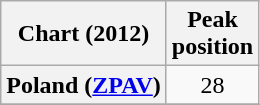<table class="wikitable sortable plainrowheaders" style="text-align:center">
<tr>
<th scope="col">Chart (2012)</th>
<th scope="col">Peak<br>position</th>
</tr>
<tr>
<th scope="row">Poland (<a href='#'>ZPAV</a>)</th>
<td style="text-align:center;">28</td>
</tr>
<tr>
</tr>
</table>
